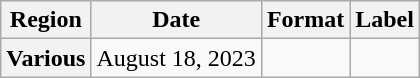<table class="wikitable plainrowheaders">
<tr>
<th scope="col">Region</th>
<th scope="col">Date</th>
<th scope="col">Format</th>
<th scope="col">Label</th>
</tr>
<tr>
<th scope="row">Various </th>
<td>August 18, 2023</td>
<td></td>
<td></td>
</tr>
</table>
